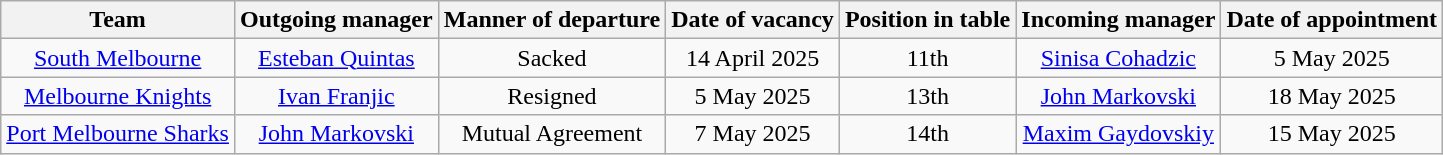<table class="wikitable" style="text-align:center">
<tr>
<th>Team</th>
<th>Outgoing manager</th>
<th>Manner of departure</th>
<th>Date of vacancy</th>
<th>Position in table</th>
<th>Incoming manager</th>
<th>Date of appointment</th>
</tr>
<tr>
<td><a href='#'>South Melbourne</a></td>
<td><a href='#'>Esteban Quintas</a></td>
<td>Sacked</td>
<td>14 April 2025</td>
<td>11th</td>
<td><a href='#'>Sinisa Cohadzic</a></td>
<td>5 May 2025</td>
</tr>
<tr>
<td><a href='#'>Melbourne Knights</a></td>
<td><a href='#'>Ivan Franjic</a></td>
<td>Resigned</td>
<td>5 May 2025</td>
<td>13th</td>
<td><a href='#'>John Markovski</a></td>
<td>18 May 2025</td>
</tr>
<tr>
<td><a href='#'>Port Melbourne Sharks</a></td>
<td><a href='#'>John Markovski</a></td>
<td>Mutual Agreement</td>
<td>7 May 2025</td>
<td>14th</td>
<td><a href='#'>Maxim Gaydovskiy</a></td>
<td>15 May 2025</td>
</tr>
</table>
